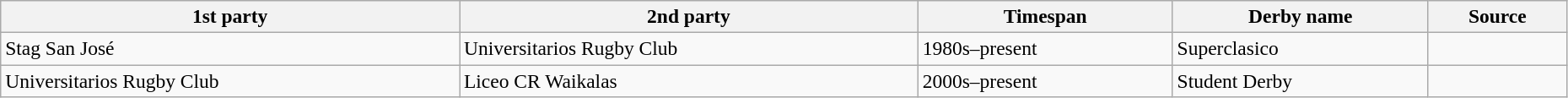<table class="wikitable"  style="font-size:98%; width:98%;">
<tr>
<th>1st party</th>
<th>2nd party</th>
<th>Timespan</th>
<th>Derby name</th>
<th class="unsortable">Source</th>
</tr>
<tr>
<td>Stag San José</td>
<td>Universitarios Rugby Club</td>
<td>1980s–present</td>
<td>Superclasico</td>
<td></td>
</tr>
<tr>
<td>Universitarios Rugby Club</td>
<td>Liceo CR Waikalas</td>
<td>2000s–present</td>
<td>Student Derby</td>
<td></td>
</tr>
</table>
